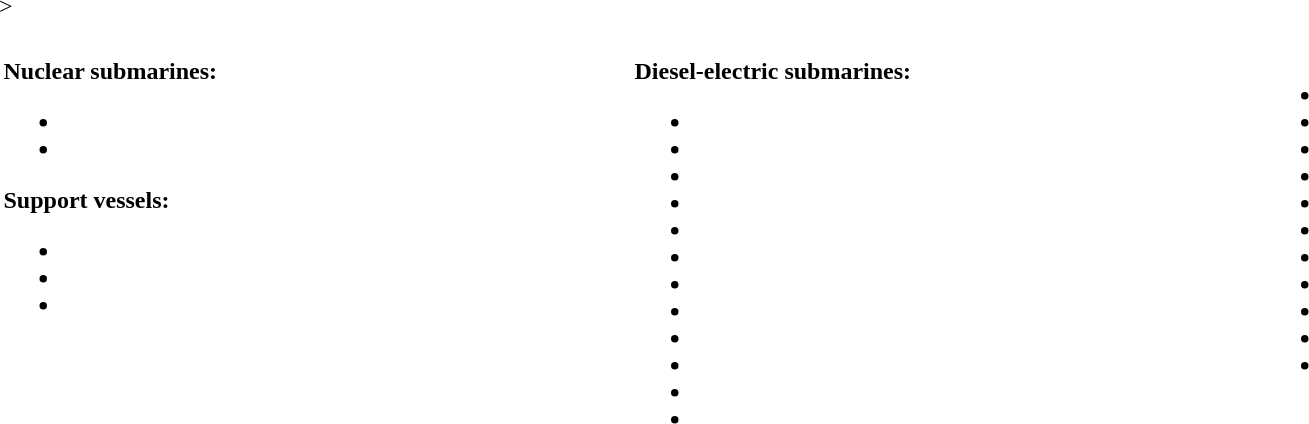<table width="100%">>
<tr>
<th colspan=3></th>
</tr>
<tr>
<td width="33%" valign="top"><br><strong>Nuclear submarines:</strong><ul><li></li><li></li></ul><strong>Support vessels:</strong><ul><li></li><li></li><li></li></ul></td>
<td width="33%" valign="top"><br><strong>Diesel-electric submarines:</strong><ul><li></li><li></li><li></li><li></li><li></li><li></li><li></li><li></li><li></li><li></li><li></li><li></li></ul></td>
<td width="33%" valign="top"><br><ul><li></li><li></li><li></li><li></li><li></li><li></li><li></li><li></li><li></li><li></li><li></li></ul></td>
</tr>
</table>
